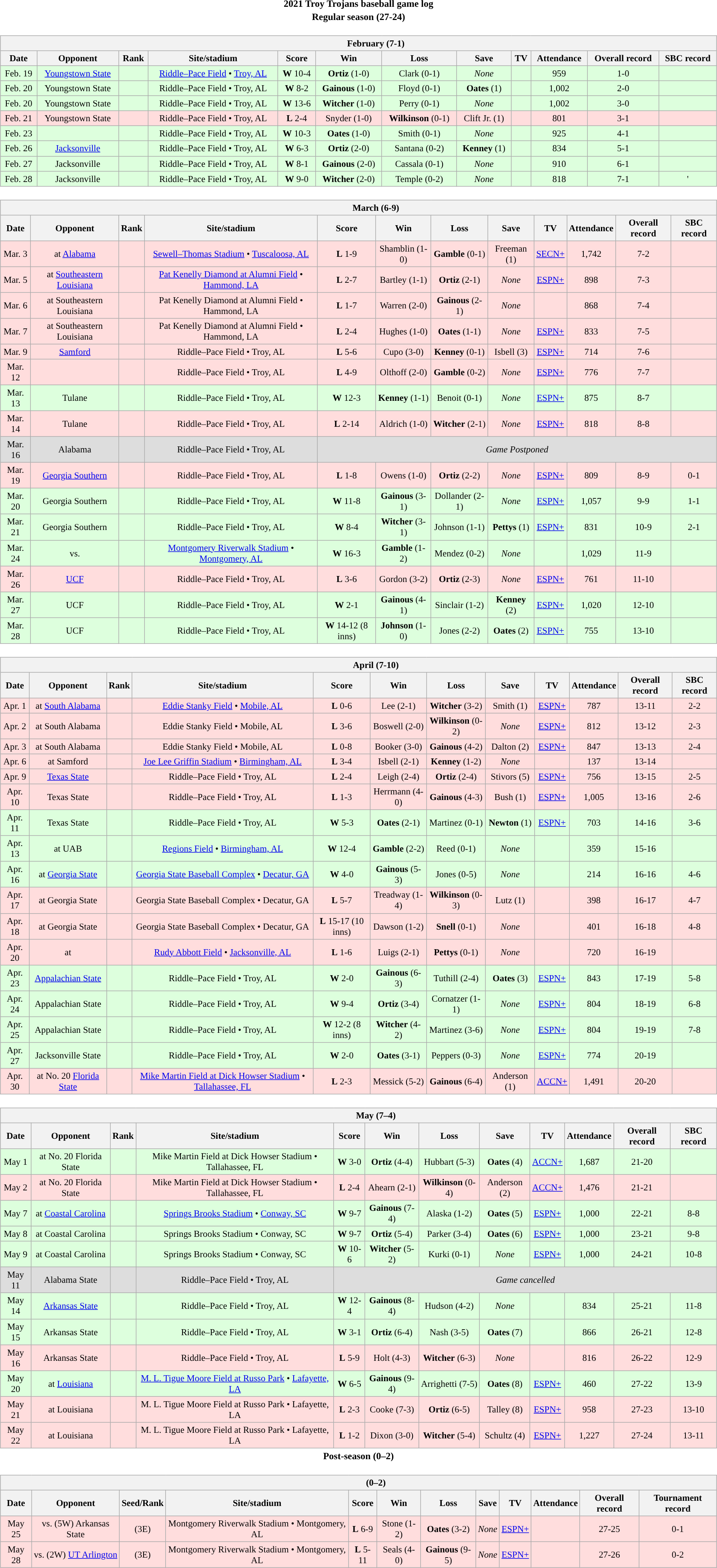<table class="toccolours" width=95% style="clear:both; margin:1.5em auto; text-align:center;">
<tr>
<th colspan=2>2021 Troy Trojans baseball game log</th>
</tr>
<tr>
<th colspan=2>Regular season (27-24)</th>
</tr>
<tr valign="top">
<td><br><table class="wikitable collapsible" style="margin:auto; width:100%; text-align:center; font-size:95%">
<tr>
<th colspan=12 style="padding-left:4em;">February (7-1)</th>
</tr>
<tr>
<th>Date</th>
<th>Opponent</th>
<th>Rank</th>
<th>Site/stadium</th>
<th>Score</th>
<th>Win</th>
<th>Loss</th>
<th>Save</th>
<th>TV</th>
<th>Attendance</th>
<th>Overall record</th>
<th>SBC record</th>
</tr>
<tr align="center" bgcolor=#ddffdd>
<td>Feb. 19</td>
<td><a href='#'>Youngstown State</a></td>
<td></td>
<td><a href='#'>Riddle–Pace Field</a> • <a href='#'>Troy, AL</a></td>
<td><strong>W</strong> 10-4</td>
<td><strong>Ortiz</strong> (1-0)</td>
<td>Clark (0-1)</td>
<td><em>None</em></td>
<td></td>
<td>959</td>
<td>1-0</td>
<td></td>
</tr>
<tr align="center" bgcolor=#ddffdd>
<td>Feb. 20</td>
<td>Youngstown State</td>
<td></td>
<td>Riddle–Pace Field • Troy, AL</td>
<td><strong>W</strong> 8-2</td>
<td><strong>Gainous</strong> (1-0)</td>
<td>Floyd (0-1)</td>
<td><strong>Oates</strong> (1)</td>
<td></td>
<td>1,002</td>
<td>2-0</td>
<td></td>
</tr>
<tr align="center" bgcolor=#ddffdd>
<td>Feb. 20</td>
<td>Youngstown State</td>
<td></td>
<td>Riddle–Pace Field • Troy, AL</td>
<td><strong>W</strong> 13-6</td>
<td><strong>Witcher</strong> (1-0)</td>
<td>Perry (0-1)</td>
<td><em>None</em></td>
<td></td>
<td>1,002</td>
<td>3-0</td>
<td></td>
</tr>
<tr align="center" bgcolor=#ffdddd>
<td>Feb. 21</td>
<td>Youngstown State</td>
<td></td>
<td>Riddle–Pace Field • Troy, AL</td>
<td><strong>L</strong> 2-4</td>
<td>Snyder (1-0)</td>
<td><strong>Wilkinson</strong> (0-1)</td>
<td>Clift Jr. (1)</td>
<td></td>
<td>801</td>
<td>3-1</td>
<td></td>
</tr>
<tr align="center" bgcolor=#ddffdd>
<td>Feb. 23</td>
<td></td>
<td></td>
<td>Riddle–Pace Field • Troy, AL</td>
<td><strong>W</strong> 10-3</td>
<td><strong>Oates</strong> (1-0)</td>
<td>Smith (0-1)</td>
<td><em>None</em></td>
<td></td>
<td>925</td>
<td>4-1</td>
<td></td>
</tr>
<tr align="center" bgcolor=#ddffdd>
<td>Feb. 26</td>
<td><a href='#'>Jacksonville</a></td>
<td></td>
<td>Riddle–Pace Field • Troy, AL</td>
<td><strong>W</strong> 6-3</td>
<td><strong>Ortiz</strong> (2-0)</td>
<td>Santana (0-2)</td>
<td><strong>Kenney</strong> (1)</td>
<td></td>
<td>834</td>
<td>5-1</td>
<td></td>
</tr>
<tr align="center" bgcolor=#ddffdd>
<td>Feb. 27</td>
<td>Jacksonville</td>
<td></td>
<td>Riddle–Pace Field • Troy, AL</td>
<td><strong>W</strong> 8-1</td>
<td><strong>Gainous</strong> (2-0)</td>
<td>Cassala (0-1)</td>
<td><em>None</em></td>
<td></td>
<td>910</td>
<td>6-1</td>
<td></td>
</tr>
<tr align="center" bgcolor=#ddffdd>
<td>Feb. 28</td>
<td>Jacksonville</td>
<td></td>
<td>Riddle–Pace Field • Troy, AL</td>
<td><strong>W</strong> 9-0</td>
<td><strong>Witcher</strong> (2-0)</td>
<td>Temple (0-2)</td>
<td><em>None</em></td>
<td></td>
<td>818</td>
<td>7-1</td>
<td>'</td>
</tr>
</table>
</td>
</tr>
<tr>
<td><br><table class="wikitable collapsible " style="margin:auto; width:100%; text-align:center; font-size:95%">
<tr>
<th colspan=12 style="padding-left:4em;">March (6-9)</th>
</tr>
<tr>
<th>Date</th>
<th>Opponent</th>
<th>Rank</th>
<th>Site/stadium</th>
<th>Score</th>
<th>Win</th>
<th>Loss</th>
<th>Save</th>
<th>TV</th>
<th>Attendance</th>
<th>Overall record</th>
<th>SBC record</th>
</tr>
<tr align="center" bgcolor=#ffdddd>
<td>Mar. 3</td>
<td>at <a href='#'>Alabama</a></td>
<td></td>
<td><a href='#'>Sewell–Thomas Stadium</a> • <a href='#'>Tuscaloosa, AL</a></td>
<td><strong>L</strong> 1-9</td>
<td>Shamblin (1-0)</td>
<td><strong>Gamble</strong> (0-1)</td>
<td>Freeman (1)</td>
<td><a href='#'>SECN+</a></td>
<td>1,742</td>
<td>7-2</td>
<td></td>
</tr>
<tr align="center" bgcolor=#ffdddd>
<td>Mar. 5</td>
<td>at <a href='#'>Southeastern Louisiana</a></td>
<td></td>
<td><a href='#'>Pat Kenelly Diamond at Alumni Field</a> • <a href='#'>Hammond, LA</a></td>
<td><strong>L</strong> 2-7</td>
<td>Bartley (1-1)</td>
<td><strong>Ortiz</strong> (2-1)</td>
<td><em>None</em></td>
<td><a href='#'>ESPN+</a></td>
<td>898</td>
<td>7-3</td>
<td></td>
</tr>
<tr align="center" bgcolor=#ffdddd>
<td>Mar. 6</td>
<td>at Southeastern Louisiana</td>
<td></td>
<td>Pat Kenelly Diamond at Alumni Field • Hammond, LA</td>
<td><strong>L</strong> 1-7</td>
<td>Warren (2-0)</td>
<td><strong>Gainous</strong> (2-1)</td>
<td><em>None</em></td>
<td></td>
<td>868</td>
<td>7-4</td>
<td></td>
</tr>
<tr align="center" bgcolor=#ffdddd>
<td>Mar. 7</td>
<td>at Southeastern Louisiana</td>
<td></td>
<td>Pat Kenelly Diamond at Alumni Field • Hammond, LA</td>
<td><strong>L</strong> 2-4</td>
<td>Hughes (1-0)</td>
<td><strong>Oates</strong> (1-1)</td>
<td><em>None</em></td>
<td><a href='#'>ESPN+</a></td>
<td>833</td>
<td>7-5</td>
<td></td>
</tr>
<tr align="center" bgcolor=#ffdddd>
<td>Mar. 9</td>
<td><a href='#'>Samford</a></td>
<td></td>
<td>Riddle–Pace Field • Troy, AL</td>
<td><strong>L</strong> 5-6</td>
<td>Cupo (3-0)</td>
<td><strong>Kenney</strong> (0-1)</td>
<td>Isbell (3)</td>
<td><a href='#'>ESPN+</a></td>
<td>714</td>
<td>7-6</td>
<td></td>
</tr>
<tr align="center" bgcolor=#ffdddd>
<td>Mar. 12</td>
<td></td>
<td></td>
<td>Riddle–Pace Field • Troy, AL</td>
<td><strong>L</strong> 4-9</td>
<td>Olthoff (2-0)</td>
<td><strong>Gamble</strong> (0-2)</td>
<td><em>None</em></td>
<td><a href='#'>ESPN+</a></td>
<td>776</td>
<td>7-7</td>
<td></td>
</tr>
<tr align="center" bgcolor=#ddffdd>
<td>Mar. 13</td>
<td>Tulane</td>
<td></td>
<td>Riddle–Pace Field • Troy, AL</td>
<td><strong>W</strong> 12-3</td>
<td><strong>Kenney</strong> (1-1)</td>
<td>Benoit (0-1)</td>
<td><em>None</em></td>
<td><a href='#'>ESPN+</a></td>
<td>875</td>
<td>8-7</td>
<td></td>
</tr>
<tr align="center" bgcolor=#ffdddd>
<td>Mar. 14</td>
<td>Tulane</td>
<td></td>
<td>Riddle–Pace Field • Troy, AL</td>
<td><strong>L</strong> 2-14</td>
<td>Aldrich (1-0)</td>
<td><strong>Witcher</strong> (2-1)</td>
<td><em>None</em></td>
<td><a href='#'>ESPN+</a></td>
<td>818</td>
<td>8-8</td>
<td></td>
</tr>
<tr align="center" bgcolor=#dddddd>
<td>Mar. 16</td>
<td>Alabama</td>
<td></td>
<td>Riddle–Pace Field • Troy, AL</td>
<td colspan=12><em>Game Postponed</em></td>
</tr>
<tr align="center" bgcolor=#ffdddd>
<td>Mar. 19</td>
<td><a href='#'>Georgia Southern</a></td>
<td></td>
<td>Riddle–Pace Field • Troy, AL</td>
<td><strong>L</strong> 1-8</td>
<td>Owens (1-0)</td>
<td><strong>Ortiz</strong> (2-2)</td>
<td><em>None</em></td>
<td><a href='#'>ESPN+</a></td>
<td>809</td>
<td>8-9</td>
<td>0-1</td>
</tr>
<tr align="center" bgcolor=#ddffdd>
<td>Mar. 20</td>
<td>Georgia Southern</td>
<td></td>
<td>Riddle–Pace Field • Troy, AL</td>
<td><strong>W</strong> 11-8</td>
<td><strong>Gainous</strong> (3-1)</td>
<td>Dollander (2-1)</td>
<td><em>None</em></td>
<td><a href='#'>ESPN+</a></td>
<td>1,057</td>
<td>9-9</td>
<td>1-1</td>
</tr>
<tr align="center" bgcolor=#ddffdd>
<td>Mar. 21</td>
<td>Georgia Southern</td>
<td></td>
<td>Riddle–Pace Field • Troy, AL</td>
<td><strong>W</strong> 8-4</td>
<td><strong>Witcher</strong> (3-1)</td>
<td>Johnson (1-1)</td>
<td><strong>Pettys</strong> (1)</td>
<td><a href='#'>ESPN+</a></td>
<td>831</td>
<td>10-9</td>
<td>2-1</td>
</tr>
<tr align="center" bgcolor=#ddffdd>
<td>Mar. 24</td>
<td>vs. </td>
<td></td>
<td><a href='#'>Montgomery Riverwalk Stadium</a> • <a href='#'>Montgomery, AL</a></td>
<td><strong>W</strong> 16-3</td>
<td><strong>Gamble</strong> (1-2)</td>
<td>Mendez (0-2)</td>
<td><em>None</em></td>
<td></td>
<td>1,029</td>
<td>11-9</td>
<td></td>
</tr>
<tr align="center" bgcolor=#ffdddd>
<td>Mar. 26</td>
<td><a href='#'>UCF</a></td>
<td></td>
<td>Riddle–Pace Field • Troy, AL</td>
<td><strong>L</strong> 3-6</td>
<td>Gordon (3-2)</td>
<td><strong>Ortiz</strong> (2-3)</td>
<td><em>None</em></td>
<td><a href='#'>ESPN+</a></td>
<td>761</td>
<td>11-10</td>
<td></td>
</tr>
<tr align="center" bgcolor=#ddffdd>
<td>Mar. 27</td>
<td>UCF</td>
<td></td>
<td>Riddle–Pace Field • Troy, AL</td>
<td><strong>W</strong> 2-1</td>
<td><strong>Gainous</strong> (4-1)</td>
<td>Sinclair (1-2)</td>
<td><strong>Kenney</strong> (2)</td>
<td><a href='#'>ESPN+</a></td>
<td>1,020</td>
<td>12-10</td>
<td></td>
</tr>
<tr align="center" bgcolor=#ddffdd>
<td>Mar. 28</td>
<td>UCF</td>
<td></td>
<td>Riddle–Pace Field • Troy, AL</td>
<td><strong>W</strong> 14-12 (8 inns)</td>
<td><strong>Johnson</strong> (1-0)</td>
<td>Jones (2-2)</td>
<td><strong>Oates</strong> (2)</td>
<td><a href='#'>ESPN+</a></td>
<td>755</td>
<td>13-10</td>
<td></td>
</tr>
</table>
</td>
</tr>
<tr>
<td><br><table class="wikitable collapsible" style="margin:auto; width:100%; text-align:center; font-size:95%">
<tr>
<th colspan=12 style="padding-left:4em;">April (7-10)</th>
</tr>
<tr>
<th>Date</th>
<th>Opponent</th>
<th>Rank</th>
<th>Site/stadium</th>
<th>Score</th>
<th>Win</th>
<th>Loss</th>
<th>Save</th>
<th>TV</th>
<th>Attendance</th>
<th>Overall record</th>
<th>SBC record</th>
</tr>
<tr align="center" bgcolor=#ffdddd>
<td>Apr. 1</td>
<td>at <a href='#'>South Alabama</a></td>
<td></td>
<td><a href='#'>Eddie Stanky Field</a> • <a href='#'>Mobile, AL</a></td>
<td><strong>L</strong> 0-6</td>
<td>Lee (2-1)</td>
<td><strong>Witcher</strong> (3-2)</td>
<td>Smith (1)</td>
<td><a href='#'>ESPN+</a></td>
<td>787</td>
<td>13-11</td>
<td>2-2</td>
</tr>
<tr align="center" bgcolor=#ffdddd>
<td>Apr. 2</td>
<td>at South Alabama</td>
<td></td>
<td>Eddie Stanky Field • Mobile, AL</td>
<td><strong>L</strong> 3-6</td>
<td>Boswell (2-0)</td>
<td><strong>Wilkinson</strong> (0-2)</td>
<td><em>None</em></td>
<td><a href='#'>ESPN+</a></td>
<td>812</td>
<td>13-12</td>
<td>2-3</td>
</tr>
<tr align="center" bgcolor=#ffdddd>
<td>Apr. 3</td>
<td>at South Alabama</td>
<td></td>
<td>Eddie Stanky Field • Mobile, AL</td>
<td><strong>L</strong> 0-8</td>
<td>Booker (3-0)</td>
<td><strong>Gainous</strong> (4-2)</td>
<td>Dalton (2)</td>
<td><a href='#'>ESPN+</a></td>
<td>847</td>
<td>13-13</td>
<td>2-4</td>
</tr>
<tr align="center" bgcolor=#ffdddd>
<td>Apr. 6</td>
<td>at Samford</td>
<td></td>
<td><a href='#'>Joe Lee Griffin Stadium</a> • <a href='#'>Birmingham, AL</a></td>
<td><strong>L</strong> 3-4</td>
<td>Isbell (2-1)</td>
<td><strong>Kenney</strong> (1-2)</td>
<td><em>None</em></td>
<td></td>
<td>137</td>
<td>13-14</td>
<td></td>
</tr>
<tr align="center" bgcolor=#ffdddd>
<td>Apr. 9</td>
<td><a href='#'>Texas State</a></td>
<td></td>
<td>Riddle–Pace Field • Troy, AL</td>
<td><strong>L</strong> 2-4</td>
<td>Leigh (2-4)</td>
<td><strong>Ortiz</strong> (2-4)</td>
<td>Stivors (5)</td>
<td><a href='#'>ESPN+</a></td>
<td>756</td>
<td>13-15</td>
<td>2-5</td>
</tr>
<tr align="center" bgcolor=#ffdddd>
<td>Apr. 10</td>
<td>Texas State</td>
<td></td>
<td>Riddle–Pace Field • Troy, AL</td>
<td><strong>L</strong> 1-3</td>
<td>Herrmann (4-0)</td>
<td><strong>Gainous</strong> (4-3)</td>
<td>Bush (1)</td>
<td><a href='#'>ESPN+</a></td>
<td>1,005</td>
<td>13-16</td>
<td>2-6</td>
</tr>
<tr align="center" bgcolor=#ddffdd>
<td>Apr. 11</td>
<td>Texas State</td>
<td></td>
<td>Riddle–Pace Field • Troy, AL</td>
<td><strong>W</strong> 5-3</td>
<td><strong>Oates</strong> (2-1)</td>
<td>Martinez (0-1)</td>
<td><strong>Newton</strong> (1)</td>
<td><a href='#'>ESPN+</a></td>
<td>703</td>
<td>14-16</td>
<td>3-6</td>
</tr>
<tr align="center" bgcolor=#ddffdd>
<td>Apr. 13</td>
<td>at UAB</td>
<td></td>
<td><a href='#'>Regions Field</a> • <a href='#'>Birmingham, AL</a></td>
<td><strong>W</strong> 12-4</td>
<td><strong>Gamble</strong> (2-2)</td>
<td>Reed (0-1)</td>
<td><em>None</em></td>
<td></td>
<td>359</td>
<td>15-16</td>
<td></td>
</tr>
<tr align="center" bgcolor=#ddffdd>
<td>Apr. 16</td>
<td>at <a href='#'>Georgia State</a></td>
<td></td>
<td><a href='#'>Georgia State Baseball Complex</a> • <a href='#'>Decatur, GA</a></td>
<td><strong>W</strong> 4-0</td>
<td><strong>Gainous</strong> (5-3)</td>
<td>Jones (0-5)</td>
<td><em>None</em></td>
<td></td>
<td>214</td>
<td>16-16</td>
<td>4-6</td>
</tr>
<tr align="center" bgcolor=#ffdddd>
<td>Apr. 17</td>
<td>at Georgia State</td>
<td></td>
<td>Georgia State Baseball Complex • Decatur, GA</td>
<td><strong>L</strong> 5-7</td>
<td>Treadway (1-4)</td>
<td><strong>Wilkinson</strong> (0-3)</td>
<td>Lutz (1)</td>
<td></td>
<td>398</td>
<td>16-17</td>
<td>4-7</td>
</tr>
<tr align="center" bgcolor=#ffdddd>
<td>Apr. 18</td>
<td>at Georgia State</td>
<td></td>
<td>Georgia State Baseball Complex • Decatur, GA</td>
<td><strong>L</strong> 15-17 (10 inns)</td>
<td>Dawson (1-2)</td>
<td><strong>Snell</strong> (0-1)</td>
<td><em>None</em></td>
<td></td>
<td>401</td>
<td>16-18</td>
<td>4-8</td>
</tr>
<tr align="center" bgcolor=#ffdddd>
<td>Apr. 20</td>
<td>at </td>
<td></td>
<td><a href='#'>Rudy Abbott Field</a> • <a href='#'>Jacksonville, AL</a></td>
<td><strong>L</strong> 1-6</td>
<td>Luigs (2-1)</td>
<td><strong>Pettys</strong> (0-1)</td>
<td><em>None</em></td>
<td></td>
<td>720</td>
<td>16-19</td>
<td></td>
</tr>
<tr align="center" bgcolor=#ddffdd>
<td>Apr. 23</td>
<td><a href='#'>Appalachian State</a></td>
<td></td>
<td>Riddle–Pace Field • Troy, AL</td>
<td><strong>W</strong> 2-0</td>
<td><strong>Gainous</strong> (6-3)</td>
<td>Tuthill (2-4)</td>
<td><strong>Oates</strong> (3)</td>
<td><a href='#'>ESPN+</a></td>
<td>843</td>
<td>17-19</td>
<td>5-8</td>
</tr>
<tr align="center" bgcolor=#ddffdd>
<td>Apr. 24</td>
<td>Appalachian State</td>
<td></td>
<td>Riddle–Pace Field • Troy, AL</td>
<td><strong>W</strong> 9-4</td>
<td><strong>Ortiz</strong> (3-4)</td>
<td>Cornatzer (1-1)</td>
<td><em>None</em></td>
<td><a href='#'>ESPN+</a></td>
<td>804</td>
<td>18-19</td>
<td>6-8</td>
</tr>
<tr align="center" bgcolor=#ddffdd>
<td>Apr. 25</td>
<td>Appalachian State</td>
<td></td>
<td>Riddle–Pace Field • Troy, AL</td>
<td><strong>W</strong> 12-2 (8 inns)</td>
<td><strong>Witcher</strong> (4-2)</td>
<td>Martinez (3-6)</td>
<td><em>None</em></td>
<td><a href='#'>ESPN+</a></td>
<td>804</td>
<td>19-19</td>
<td>7-8</td>
</tr>
<tr align="center" bgcolor=#ddffdd>
<td>Apr. 27</td>
<td>Jacksonville State</td>
<td></td>
<td>Riddle–Pace Field • Troy, AL</td>
<td><strong>W</strong> 2-0</td>
<td><strong>Oates</strong> (3-1)</td>
<td>Peppers (0-3)</td>
<td><em>None</em></td>
<td><a href='#'>ESPN+</a></td>
<td>774</td>
<td>20-19</td>
<td></td>
</tr>
<tr align="center" bgcolor=#ffdddd>
<td>Apr. 30</td>
<td>at No. 20 <a href='#'>Florida State</a></td>
<td></td>
<td><a href='#'>Mike Martin Field at Dick Howser Stadium</a> • <a href='#'>Tallahassee, FL</a></td>
<td><strong>L</strong> 2-3</td>
<td>Messick (5-2)</td>
<td><strong>Gainous</strong> (6-4)</td>
<td>Anderson (1)</td>
<td><a href='#'>ACCN+</a></td>
<td>1,491</td>
<td>20-20</td>
<td></td>
</tr>
</table>
</td>
</tr>
<tr>
<td><br><table class="wikitable collapsible" style="margin:auto; width:100%; text-align:center; font-size:95%">
<tr>
<th colspan=13 style="padding-left:4em;">May (7–4)</th>
</tr>
<tr>
<th>Date</th>
<th>Opponent</th>
<th>Rank</th>
<th>Site/stadium</th>
<th>Score</th>
<th>Win</th>
<th>Loss</th>
<th>Save</th>
<th>TV</th>
<th>Attendance</th>
<th>Overall record</th>
<th>SBC record</th>
</tr>
<tr align="center" bgcolor=#ddffdd>
<td>May 1</td>
<td>at No. 20 Florida State</td>
<td></td>
<td>Mike Martin Field at Dick Howser Stadium • Tallahassee, FL</td>
<td><strong>W</strong> 3-0</td>
<td><strong>Ortiz</strong> (4-4)</td>
<td>Hubbart (5-3)</td>
<td><strong>Oates</strong> (4)</td>
<td><a href='#'>ACCN+</a></td>
<td>1,687</td>
<td>21-20</td>
<td></td>
</tr>
<tr align="center" bgcolor=#ffdddd>
<td>May 2</td>
<td>at No. 20 Florida State</td>
<td></td>
<td>Mike Martin Field at Dick Howser Stadium • Tallahassee, FL</td>
<td><strong>L</strong> 2-4</td>
<td>Ahearn (2-1)</td>
<td><strong>Wilkinson</strong> (0-4)</td>
<td>Anderson (2)</td>
<td><a href='#'>ACCN+</a></td>
<td>1,476</td>
<td>21-21</td>
<td></td>
</tr>
<tr align="center" bgcolor=#ddffdd>
<td>May 7</td>
<td>at <a href='#'>Coastal Carolina</a></td>
<td></td>
<td><a href='#'>Springs Brooks Stadium</a> • <a href='#'>Conway, SC</a></td>
<td><strong>W</strong> 9-7</td>
<td><strong>Gainous</strong> (7-4)</td>
<td>Alaska (1-2)</td>
<td><strong>Oates</strong> (5)</td>
<td><a href='#'>ESPN+</a></td>
<td>1,000</td>
<td>22-21</td>
<td>8-8</td>
</tr>
<tr align="center" bgcolor=#ddffdd>
<td>May 8</td>
<td>at Coastal Carolina</td>
<td></td>
<td>Springs Brooks Stadium • Conway, SC</td>
<td><strong>W</strong> 9-7</td>
<td><strong>Ortiz</strong> (5-4)</td>
<td>Parker (3-4)</td>
<td><strong>Oates</strong> (6)</td>
<td><a href='#'>ESPN+</a></td>
<td>1,000</td>
<td>23-21</td>
<td>9-8</td>
</tr>
<tr align="center" bgcolor=#ddffdd>
<td>May 9</td>
<td>at Coastal Carolina</td>
<td></td>
<td>Springs Brooks Stadium • Conway, SC</td>
<td><strong>W</strong> 10-6</td>
<td><strong>Witcher</strong> (5-2)</td>
<td>Kurki (0-1)</td>
<td><em>None</em></td>
<td><a href='#'>ESPN+</a></td>
<td>1,000</td>
<td>24-21</td>
<td>10-8</td>
</tr>
<tr align="center" bgcolor=#dddddd>
<td>May 11</td>
<td>Alabama State</td>
<td></td>
<td>Riddle–Pace Field • Troy, AL</td>
<td colspan=12><em>Game cancelled</em></td>
</tr>
<tr align="center" bgcolor=#ddffdd>
<td>May 14</td>
<td><a href='#'>Arkansas State</a></td>
<td></td>
<td>Riddle–Pace Field • Troy, AL</td>
<td><strong>W</strong> 12-4</td>
<td><strong>Gainous</strong> (8-4)</td>
<td>Hudson (4-2)</td>
<td><em>None</em></td>
<td></td>
<td>834</td>
<td>25-21</td>
<td>11-8</td>
</tr>
<tr align="center" bgcolor=#ddffdd>
<td>May 15</td>
<td>Arkansas State</td>
<td></td>
<td>Riddle–Pace Field • Troy, AL</td>
<td><strong>W</strong> 3-1</td>
<td><strong>Ortiz</strong> (6-4)</td>
<td>Nash (3-5)</td>
<td><strong>Oates</strong> (7)</td>
<td></td>
<td>866</td>
<td>26-21</td>
<td>12-8</td>
</tr>
<tr align="center" bgcolor=#ffdddd>
<td>May 16</td>
<td>Arkansas State</td>
<td></td>
<td>Riddle–Pace Field • Troy, AL</td>
<td><strong>L</strong> 5-9</td>
<td>Holt (4-3)</td>
<td><strong>Witcher</strong> (6-3)</td>
<td><em>None</em></td>
<td></td>
<td>816</td>
<td>26-22</td>
<td>12-9</td>
</tr>
<tr align="center" bgcolor=#ddffdd>
<td>May 20</td>
<td>at <a href='#'>Louisiana</a></td>
<td></td>
<td><a href='#'>M. L. Tigue Moore Field at Russo Park</a> • <a href='#'>Lafayette, LA</a></td>
<td><strong>W</strong> 6-5</td>
<td><strong>Gainous</strong> (9-4)</td>
<td>Arrighetti (7-5)</td>
<td><strong>Oates</strong> (8)</td>
<td><a href='#'>ESPN+</a></td>
<td>460</td>
<td>27-22</td>
<td>13-9</td>
</tr>
<tr align="center" bgcolor=#ffdddd>
<td>May 21</td>
<td>at Louisiana</td>
<td></td>
<td>M. L. Tigue Moore Field at Russo Park • Lafayette, LA</td>
<td><strong>L</strong> 2-3</td>
<td>Cooke (7-3)</td>
<td><strong>Ortiz</strong> (6-5)</td>
<td>Talley (8)</td>
<td><a href='#'>ESPN+</a></td>
<td>958</td>
<td>27-23</td>
<td>13-10</td>
</tr>
<tr align="center" bgcolor=#ffdddd>
<td>May 22</td>
<td>at Louisiana</td>
<td></td>
<td>M. L. Tigue Moore Field at Russo Park • Lafayette, LA</td>
<td><strong>L</strong> 1-2</td>
<td>Dixon (3-0)</td>
<td><strong>Witcher</strong> (5-4)</td>
<td>Schultz (4)</td>
<td><a href='#'>ESPN+</a></td>
<td>1,227</td>
<td>27-24</td>
<td>13-11</td>
</tr>
</table>
</td>
</tr>
<tr>
<th colspan=2>Post-season (0–2)</th>
</tr>
<tr>
<td><br><table class="wikitable collapsible" style="margin:auto; width:100%; text-align:center; font-size:95%">
<tr>
<th colspan=12 style="padding-left:4em;"> (0–2)</th>
</tr>
<tr>
<th>Date</th>
<th>Opponent</th>
<th>Seed/Rank</th>
<th>Site/stadium</th>
<th>Score</th>
<th>Win</th>
<th>Loss</th>
<th>Save</th>
<th>TV</th>
<th>Attendance</th>
<th>Overall record</th>
<th>Tournament record</th>
</tr>
<tr align="center" bgcolor=#ffdddd>
<td>May 25</td>
<td>vs. (5W) Arkansas State</td>
<td>(3E)</td>
<td>Montgomery Riverwalk Stadium • Montgomery, AL</td>
<td><strong>L</strong> 6-9</td>
<td>Stone (1-2)</td>
<td><strong>Oates</strong> (3-2)</td>
<td><em>None</em></td>
<td><a href='#'>ESPN+</a></td>
<td></td>
<td>27-25</td>
<td>0-1</td>
</tr>
<tr align="center" bgcolor=#ffdddd>
<td>May 28</td>
<td>vs. (2W) <a href='#'>UT Arlington</a></td>
<td>(3E)</td>
<td>Montgomery Riverwalk Stadium • Montgomery, AL</td>
<td><strong>L</strong> 5-11</td>
<td>Seals (4-0)</td>
<td><strong>Gainous</strong> (9-5)</td>
<td><em>None</em></td>
<td><a href='#'>ESPN+</a></td>
<td></td>
<td>27-26</td>
<td>0-2</td>
</tr>
</table>
</td>
</tr>
</table>
